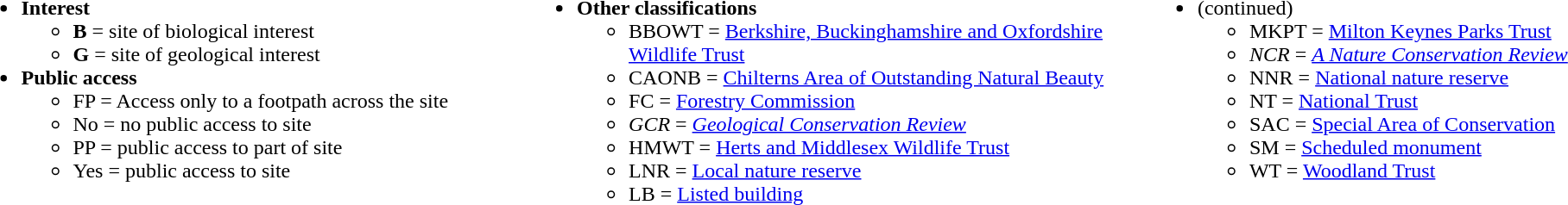<table>
<tr>
<td valign=top width="34%"><br><ul><li><strong>Interest</strong><ul><li><strong>B</strong> = site of biological interest</li><li><strong>G</strong> = site of geological interest</li></ul></li><li><strong>Public access</strong><ul><li>FP = Access only to a footpath across the site</li><li>No = no public access to site</li><li>PP = public access to part of site</li><li>Yes = public access to site</li></ul></li></ul></td>
<td valign=top width="38%"><br><ul><li><strong>Other classifications</strong><ul><li>BBOWT = <a href='#'>Berkshire, Buckinghamshire and Oxfordshire Wildlife Trust</a></li><li>CAONB = <a href='#'>Chilterns Area of Outstanding Natural Beauty</a></li><li>FC = <a href='#'>Forestry Commission</a></li><li><em>GCR</em> = <em><a href='#'>Geological Conservation Review</a></em></li><li>HMWT = <a href='#'>Herts and Middlesex Wildlife Trust</a></li><li>LNR = <a href='#'>Local nature reserve</a></li><li>LB = <a href='#'>Listed building</a></li></ul></li></ul></td>
<td valign=top width="28%"><br><ul><li>(continued)<ul><li>MKPT = <a href='#'>Milton Keynes Parks Trust</a></li><li><em>NCR</em> = <em><a href='#'>A Nature Conservation Review</a></em></li><li>NNR = <a href='#'>National nature reserve</a></li><li>NT = <a href='#'>National Trust</a></li><li>SAC = <a href='#'>Special Area of Conservation</a></li><li>SM = <a href='#'>Scheduled monument</a></li><li>WT = <a href='#'>Woodland Trust</a></li></ul></li></ul></td>
</tr>
</table>
